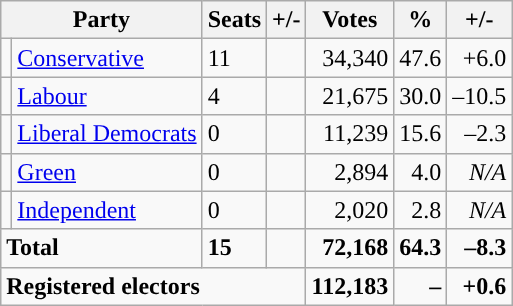<table class="wikitable sortable">
<tr>
<th colspan="2">Party</th>
<th>Seats</th>
<th>+/-</th>
<th>Votes</th>
<th>%</th>
<th>+/-</th>
</tr>
<tr>
<td style="background-color: "></td>
<td><a href='#'>Conservative</a></td>
<td>11</td>
<td></td>
<td style="text-align:right;">34,340</td>
<td style="text-align:right;">47.6</td>
<td style="text-align:right;">+6.0</td>
</tr>
<tr>
<td style="background-color: "></td>
<td><a href='#'>Labour</a></td>
<td>4</td>
<td></td>
<td style="text-align:right;">21,675</td>
<td style="text-align:right;">30.0</td>
<td style="text-align:right;">–10.5</td>
</tr>
<tr>
<td style="background-color: "></td>
<td><a href='#'>Liberal Democrats</a></td>
<td>0</td>
<td></td>
<td style="text-align:right;">11,239</td>
<td style="text-align:right;">15.6</td>
<td style="text-align:right;">–2.3</td>
</tr>
<tr>
<td style="background-color: "></td>
<td><a href='#'>Green</a></td>
<td>0</td>
<td></td>
<td style="text-align:right;">2,894</td>
<td style="text-align:right;">4.0</td>
<td style="text-align:right;"><em>N/A</em></td>
</tr>
<tr>
<td style="background-color: "></td>
<td><a href='#'>Independent</a></td>
<td>0</td>
<td></td>
<td style="text-align:right;">2,020</td>
<td style="text-align:right;">2.8</td>
<td style="text-align:right;"><em>N/A</em></td>
</tr>
<tr>
<td colspan="2"><strong>Total</strong></td>
<td><strong>15</strong></td>
<td></td>
<td style="text-align:right;"><strong>72,168</strong></td>
<td style="text-align:right;"><strong>64.3</strong></td>
<td style="text-align:right;"><strong>–8.3</strong></td>
</tr>
<tr>
<td colspan="4"><strong>Registered electors</strong></td>
<td style="text-align:right;"><strong>112,183</strong></td>
<td style="text-align:right;"><strong>–</strong></td>
<td style="text-align:right;"><strong>+0.6</strong></td>
</tr>
</table>
